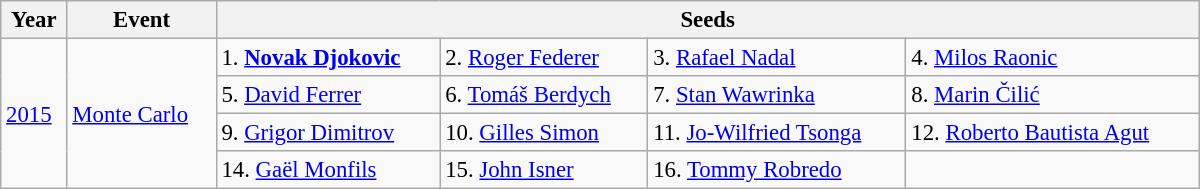<table class="wikitable nowrap" style="font-size: 95%; width: 800px">
<tr>
<th scope="col">Year</th>
<th scope="col">Event</th>
<th scope="col" colspan=4>Seeds</th>
</tr>
<tr>
<td rowspan="4"><a href='#'>2015</a></td>
<td rowspan="4"><a href='#'>Monte Carlo</a></td>
<td>1.  <strong><a href='#'>Novak Djokovic</a></strong></td>
<td>2.  <a href='#'>Roger Federer</a></td>
<td>3.  <a href='#'>Rafael Nadal</a></td>
<td>4.  <a href='#'>Milos Raonic</a></td>
</tr>
<tr>
<td>5.  <a href='#'>David Ferrer</a></td>
<td>6.  <a href='#'>Tomáš Berdych</a></td>
<td>7.  <a href='#'>Stan Wawrinka</a></td>
<td>8.  <a href='#'>Marin Čilić</a></td>
</tr>
<tr>
<td>9.  <a href='#'>Grigor Dimitrov</a></td>
<td>10.  <a href='#'>Gilles Simon</a></td>
<td>11.  <a href='#'>Jo-Wilfried Tsonga</a></td>
<td>12.  <a href='#'>Roberto Bautista Agut</a></td>
</tr>
<tr>
<td>14.  <a href='#'>Gaël Monfils</a></td>
<td>15.  <a href='#'>John Isner</a></td>
<td>16.  <a href='#'>Tommy Robredo</a></td>
<td></td>
</tr>
</table>
